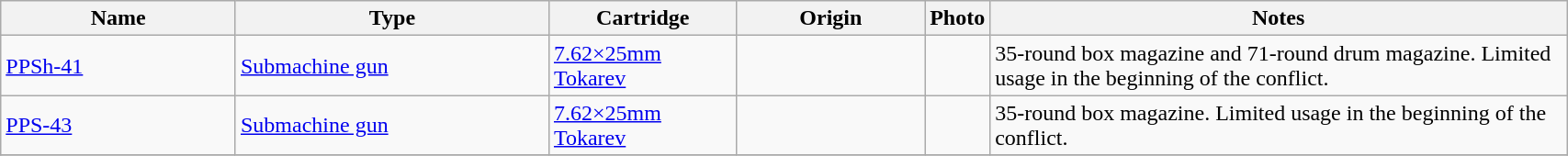<table class="wikitable sortable" style="width:90%;">
<tr>
<th style="width:15%;">Name</th>
<th style="width:20%;">Type</th>
<th style="width:12%;">Cartridge</th>
<th style="width:12%;">Origin</th>
<th>Photo</th>
<th>Notes</th>
</tr>
<tr>
<td><a href='#'>PPSh-41</a></td>
<td><a href='#'>Submachine gun</a></td>
<td><a href='#'>7.62×25mm Tokarev</a></td>
<td></td>
<td></td>
<td>35-round box magazine and 71-round drum magazine. Limited usage in the beginning of the conflict.</td>
</tr>
<tr>
<td><a href='#'>PPS-43</a></td>
<td><a href='#'>Submachine gun</a></td>
<td><a href='#'>7.62×25mm Tokarev</a></td>
<td></td>
<td></td>
<td>35-round box magazine. Limited usage in the beginning of the conflict.</td>
</tr>
<tr>
</tr>
</table>
